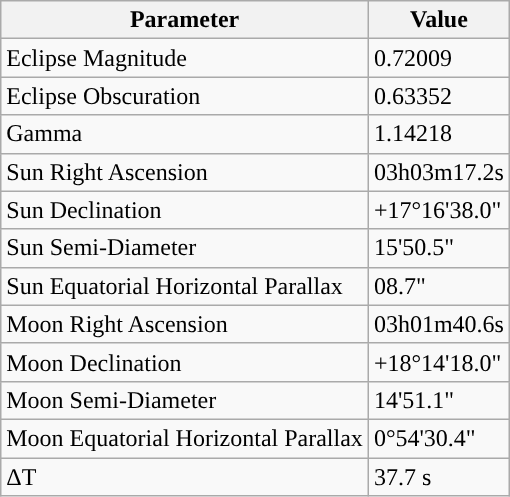<table class="wikitable">
<tr>
<th>Parameter</th>
<th>Value</th>
</tr>
<tr>
<td>Eclipse Magnitude</td>
<td>0.72009</td>
</tr>
<tr>
<td>Eclipse Obscuration</td>
<td>0.63352</td>
</tr>
<tr>
<td>Gamma</td>
<td>1.14218</td>
</tr>
<tr>
<td>Sun Right Ascension</td>
<td>03h03m17.2s</td>
</tr>
<tr>
<td>Sun Declination</td>
<td>+17°16'38.0"</td>
</tr>
<tr>
<td>Sun Semi-Diameter</td>
<td>15'50.5"</td>
</tr>
<tr>
<td>Sun Equatorial Horizontal Parallax</td>
<td>08.7"</td>
</tr>
<tr>
<td>Moon Right Ascension</td>
<td>03h01m40.6s</td>
</tr>
<tr>
<td>Moon Declination</td>
<td>+18°14'18.0"</td>
</tr>
<tr>
<td>Moon Semi-Diameter</td>
<td>14'51.1"</td>
</tr>
<tr>
<td>Moon Equatorial Horizontal Parallax</td>
<td>0°54'30.4"</td>
</tr>
<tr>
<td>ΔT</td>
<td>37.7 s</td>
</tr>
</table>
